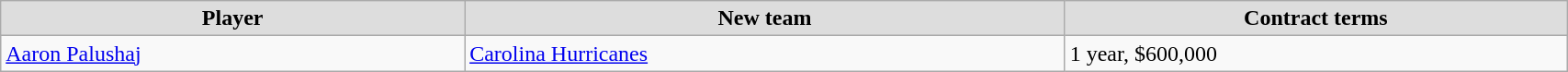<table class="wikitable" width=90%>
<tr align="center" bgcolor="#dddddd">
<td><strong>Player</strong></td>
<td><strong>New team</strong></td>
<td><strong>Contract terms</strong></td>
</tr>
<tr>
<td><a href='#'>Aaron Palushaj</a></td>
<td><a href='#'>Carolina Hurricanes</a></td>
<td>1 year, $600,000</td>
</tr>
</table>
